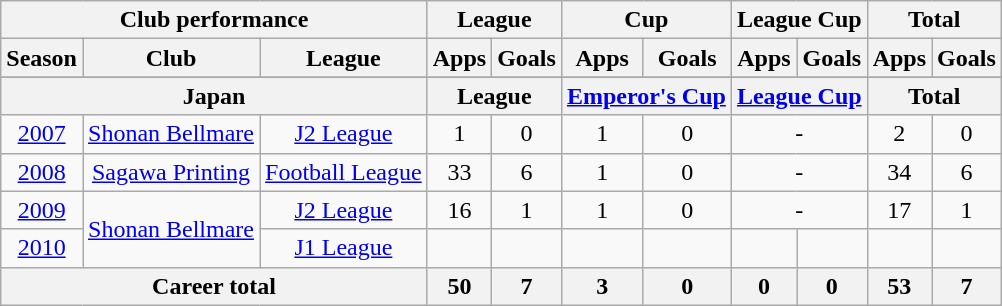<table class="wikitable" style="text-align:center">
<tr>
<th colspan=3>Club performance</th>
<th colspan=2>League</th>
<th colspan=2>Cup</th>
<th colspan=2>League Cup</th>
<th colspan=2>Total</th>
</tr>
<tr>
<th>Season</th>
<th>Club</th>
<th>League</th>
<th>Apps</th>
<th>Goals</th>
<th>Apps</th>
<th>Goals</th>
<th>Apps</th>
<th>Goals</th>
<th>Apps</th>
<th>Goals</th>
</tr>
<tr>
</tr>
<tr>
<th colspan=3>Japan</th>
<th colspan=2>League</th>
<th colspan=2><a href='#'>Emperor's Cup</a></th>
<th colspan=2><a href='#'>League Cup</a></th>
<th colspan=2>Total</th>
</tr>
<tr>
<td><a href='#'>2007</a></td>
<td><a href='#'>Shonan Bellmare</a></td>
<td><a href='#'>J2 League</a></td>
<td>1</td>
<td>0</td>
<td>1</td>
<td>0</td>
<td colspan="2">-</td>
<td>2</td>
<td>0</td>
</tr>
<tr>
<td><a href='#'>2008</a></td>
<td><a href='#'>Sagawa Printing</a></td>
<td><a href='#'>Football League</a></td>
<td>33</td>
<td>6</td>
<td>1</td>
<td>0</td>
<td colspan="2">-</td>
<td>34</td>
<td>6</td>
</tr>
<tr>
<td><a href='#'>2009</a></td>
<td rowspan="2"><a href='#'>Shonan Bellmare</a></td>
<td><a href='#'>J2 League</a></td>
<td>16</td>
<td>1</td>
<td>1</td>
<td>0</td>
<td colspan="2">-</td>
<td>17</td>
<td>1</td>
</tr>
<tr>
<td><a href='#'>2010</a></td>
<td><a href='#'>J1 League</a></td>
<td></td>
<td></td>
<td></td>
<td></td>
<td></td>
<td></td>
<td></td>
<td></td>
</tr>
<tr>
<th colspan=3>Career total</th>
<th>50</th>
<th>7</th>
<th>3</th>
<th>0</th>
<th>0</th>
<th>0</th>
<th>53</th>
<th>7</th>
</tr>
</table>
